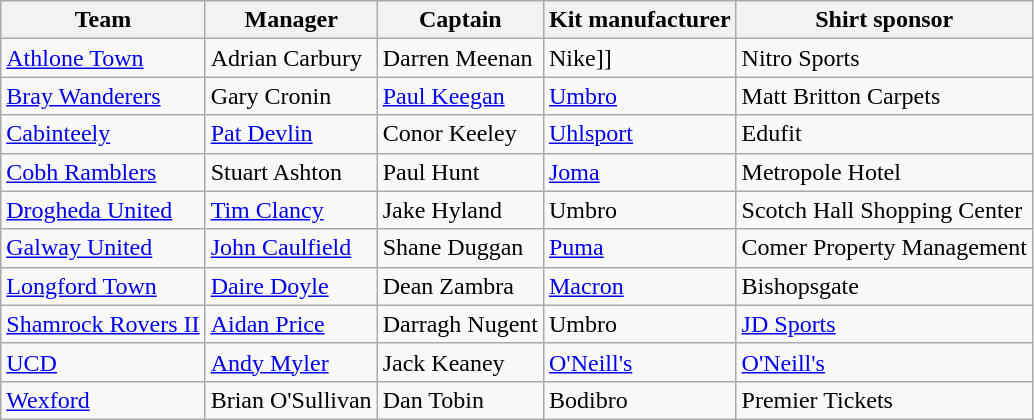<table class="wikitable sortable" style="text-align: left;">
<tr>
<th>Team</th>
<th>Manager</th>
<th>Captain</th>
<th>Kit manufacturer</th>
<th>Shirt sponsor</th>
</tr>
<tr>
<td><a href='#'>Athlone Town</a></td>
<td> Adrian Carbury</td>
<td> Darren Meenan</td>
<td Nike, Inc.>Nike]]</td>
<td>Nitro Sports</td>
</tr>
<tr>
<td><a href='#'>Bray Wanderers</a></td>
<td> Gary Cronin</td>
<td> <a href='#'>Paul Keegan</a></td>
<td><a href='#'>Umbro</a></td>
<td>Matt Britton Carpets</td>
</tr>
<tr>
<td><a href='#'>Cabinteely</a></td>
<td> <a href='#'>Pat Devlin</a></td>
<td> Conor Keeley</td>
<td><a href='#'>Uhlsport</a></td>
<td>Edufit</td>
</tr>
<tr>
<td><a href='#'>Cobh Ramblers</a></td>
<td> Stuart Ashton</td>
<td> Paul Hunt</td>
<td><a href='#'>Joma</a></td>
<td>Metropole Hotel</td>
</tr>
<tr>
<td><a href='#'>Drogheda United</a></td>
<td> <a href='#'>Tim Clancy</a></td>
<td> Jake Hyland</td>
<td>Umbro</td>
<td>Scotch Hall Shopping Center</td>
</tr>
<tr>
<td><a href='#'>Galway United</a></td>
<td> <a href='#'>John Caulfield</a></td>
<td> Shane Duggan</td>
<td><a href='#'>Puma</a></td>
<td>Comer Property Management</td>
</tr>
<tr>
<td><a href='#'>Longford Town</a></td>
<td> <a href='#'>Daire Doyle</a></td>
<td> Dean Zambra</td>
<td><a href='#'>Macron</a></td>
<td>Bishopsgate</td>
</tr>
<tr>
<td><a href='#'>Shamrock Rovers II</a></td>
<td> <a href='#'>Aidan Price</a></td>
<td> Darragh Nugent</td>
<td>Umbro</td>
<td><a href='#'>JD Sports</a></td>
</tr>
<tr>
<td><a href='#'>UCD</a></td>
<td> <a href='#'>Andy Myler</a></td>
<td> Jack Keaney</td>
<td><a href='#'>O'Neill's</a></td>
<td><a href='#'>O'Neill's</a></td>
</tr>
<tr>
<td><a href='#'>Wexford</a></td>
<td> Brian O'Sullivan</td>
<td> Dan Tobin</td>
<td>Bodibro</td>
<td>Premier Tickets</td>
</tr>
</table>
